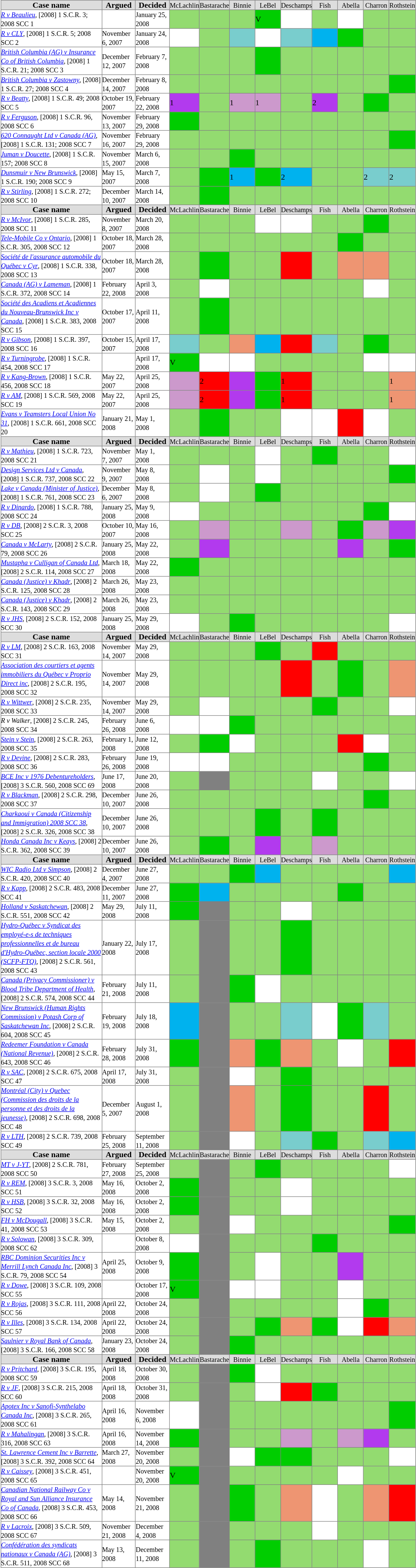<table align=center cellpadding="0" cellspacing="1" border="1" style="border-collapse:collapse;" width=825>
<tr>
<th bgcolor=#DDDDDD>Case name</th>
<th bgcolor=#DDDDDD>Argued</th>
<th bgcolor=#DDDDDD>Decided</th>
<td bgcolor=#DDDDDD align=center width=50px><small>McLachlin</small></td>
<td bgcolor=#DDDDDD align=center width=50px><small>Bastarache</small></td>
<td bgcolor=#DDDDDD align=center width=50px><small>Binnie</small></td>
<td bgcolor=#DDDDDD align=center width=50px><small>LeBel</small></td>
<td bgcolor=#DDDDDD align=center width=50px><small>Deschamps</small></td>
<td bgcolor=#DDDDDD align=center width=50px><small>Fish</small></td>
<td bgcolor=#DDDDDD align=center width=50px><small>Abella</small></td>
<td bgcolor=#DDDDDD align=center width=50px><small>Charron</small></td>
<td bgcolor=#DDDDDD align=center width=50px><small>Rothstein</small></td>
</tr>
<tr>
<td width=200px><small><em><a href='#'>R v Beaulieu</a></em>, [2008] 1 S.C.R. 3; 2008 SCC 1 </small></td>
<td><small></small></td>
<td><small>January 25, 2008</small></td>
<td bgcolor="#93DB70"></td>
<td bgcolor="#93DB70"></td>
<td bgcolor="#93DB70"></td>
<td bgcolor="#00cd00">V</td>
<td bgcolor=""></td>
<td bgcolor="#93DB70"></td>
<td bgcolor=""></td>
<td bgcolor="#93DB70"></td>
<td bgcolor="#93DB70"></td>
</tr>
<tr>
<td width=200px><small><em><a href='#'>R v CLY</a></em>, [2008] 1 S.C.R. 5; 2008 SCC 2 </small></td>
<td><small>November 6, 2007</small></td>
<td><small>January 24, 2008</small></td>
<td bgcolor=""></td>
<td bgcolor="#93DB70"></td>
<td bgcolor="#79cdcd"></td>
<td bgcolor=""></td>
<td bgcolor="#79cdcd"></td>
<td bgcolor="#00B2EE"></td>
<td bgcolor="#00cd00"></td>
<td bgcolor="#93DB70"></td>
<td bgcolor="#93DB70"></td>
</tr>
<tr>
<td width=200px><small><em><a href='#'>British Columbia (AG) v Insurance Co of British Columbia</a></em>, [2008] 1 S.C.R. 21; 2008 SCC 3 </small></td>
<td><small>December 12, 2007</small></td>
<td><small>February 7, 2008</small></td>
<td bgcolor="#93DB70"></td>
<td bgcolor="#93DB70"></td>
<td bgcolor="#93DB70"></td>
<td bgcolor="#00cd00"></td>
<td bgcolor="#93DB70"></td>
<td bgcolor="#93DB70"></td>
<td bgcolor="#93DB70"></td>
<td bgcolor="#93DB70"></td>
<td bgcolor="#93DB70"></td>
</tr>
<tr>
<td width=200px><small><em><a href='#'>British Columbia v Zastowny</a></em>, [2008] 1 S.C.R. 27; 2008 SCC 4 </small></td>
<td><small>December 14, 2007</small></td>
<td><small>February 8, 2008</small></td>
<td bgcolor="#93DB70"></td>
<td bgcolor="#93DB70"></td>
<td bgcolor="#93DB70"></td>
<td bgcolor="#93DB70"></td>
<td bgcolor="#93DB70"></td>
<td bgcolor="#93DB70"></td>
<td bgcolor="#93DB70"></td>
<td bgcolor="#93DB70"></td>
<td bgcolor="#00cd00"></td>
</tr>
<tr>
<td width=200px><small><em><a href='#'>R v Beatty</a></em>, [2008] 1 S.C.R. 49; 2008 SCC 5 </small></td>
<td><small>October 19, 2007</small></td>
<td><small>February 22, 2008</small></td>
<td bgcolor="#B23AEE ">1</td>
<td bgcolor="#93DB70"></td>
<td bgcolor="#CC99CC ">1</td>
<td bgcolor="#CC99CC ">1</td>
<td bgcolor="#93DB70"></td>
<td bgcolor="#B23AEE ">2</td>
<td bgcolor="#93DB70"></td>
<td bgcolor="#00cd00"></td>
<td bgcolor="#93DB70"></td>
</tr>
<tr>
<td width=200px><small><em><a href='#'>R v Ferguson</a></em>, [2008] 1 S.C.R. 96, 2008 SCC 6 </small></td>
<td><small>November 13, 2007 </small></td>
<td><small>February 29, 2008</small></td>
<td bgcolor="#00cd00"></td>
<td bgcolor="#93DB70"></td>
<td bgcolor="#93DB70"></td>
<td bgcolor="#93DB70"></td>
<td bgcolor="#93DB70"></td>
<td bgcolor="#93DB70"></td>
<td bgcolor="#93DB70"></td>
<td bgcolor="#93DB70"></td>
<td bgcolor="#93DB70"></td>
</tr>
<tr>
<td width=200px><small><em><a href='#'>620 Connaught Ltd v Canada (AG)</a></em>, [2008] 1 S.C.R. 131; 2008 SCC 7 </small></td>
<td><small>November 16, 2007</small></td>
<td><small>February 29, 2008</small></td>
<td bgcolor="#93DB70"></td>
<td bgcolor="#93DB70"></td>
<td bgcolor="#93DB70"></td>
<td bgcolor="#93DB70"></td>
<td bgcolor="#93DB70"></td>
<td bgcolor="#93DB70"></td>
<td bgcolor="#93DB70"></td>
<td bgcolor="#93DB70"></td>
<td bgcolor="#00cd00"></td>
</tr>
<tr>
<td width=200px><small><em><a href='#'>Juman v Doucette</a></em>, [2008] 1 S.C.R. 157; 2008 SCC 8 </small></td>
<td><small>November 15, 2007</small></td>
<td><small>March 6, 2008</small></td>
<td bgcolor="#93DB70"></td>
<td bgcolor="#93DB70"></td>
<td bgcolor="#00cd00"></td>
<td bgcolor="#93DB70"></td>
<td bgcolor="#93DB70"></td>
<td bgcolor="#93DB70"></td>
<td bgcolor="#93DB70"></td>
<td bgcolor="#93DB70"></td>
<td bgcolor="#93DB70"></td>
</tr>
<tr>
<td width=200px><small><em><a href='#'>Dunsmuir v New Brunswick</a></em>, [2008] 1 S.C.R. 190; 2008 SCC 9 </small></td>
<td><small>May 15, 2007</small></td>
<td><small>March 7, 2008</small></td>
<td bgcolor="#93DB70"></td>
<td bgcolor="#00cd00"></td>
<td bgcolor="#00B2EE ">1</td>
<td bgcolor="#00cd00"></td>
<td bgcolor="#00B2EE ">2</td>
<td bgcolor="#93DB70"></td>
<td bgcolor="#93DB70"></td>
<td bgcolor="#79CDCD ">2</td>
<td bgcolor="#79CDCD ">2</td>
</tr>
<tr>
<td width=200px><small><em><a href='#'>R v Stirling</a></em>, [2008] 1 S.C.R. 272; 2008 SCC 10 </small></td>
<td><small>December 10, 2007</small></td>
<td><small>March 14, 2008</small></td>
<td bgcolor="#93DB70"></td>
<td bgcolor="#00cd00"></td>
<td bgcolor="#93DB70"></td>
<td bgcolor="#93DB70"></td>
<td bgcolor="#93DB70"></td>
<td bgcolor="#93DB70"></td>
<td bgcolor="#93DB70"></td>
<td bgcolor="#93DB70"></td>
<td bgcolor="#93DB70"></td>
</tr>
<tr>
<th bgcolor=#DDDDDD>Case name</th>
<th bgcolor=#DDDDDD>Argued</th>
<th bgcolor=#DDDDDD>Decided</th>
<td bgcolor=#DDDDDD align=center width=50px><small>McLachlin</small></td>
<td bgcolor=#DDDDDD align=center width=50px><small>Bastarache</small></td>
<td bgcolor=#DDDDDD align=center width=50px><small>Binnie</small></td>
<td bgcolor=#DDDDDD align=center width=50px><small>LeBel</small></td>
<td bgcolor=#DDDDDD align=center width=50px><small>Deschamps</small></td>
<td bgcolor=#DDDDDD align=center width=50px><small>Fish</small></td>
<td bgcolor=#DDDDDD align=center width=50px><small>Abella</small></td>
<td bgcolor=#DDDDDD align=center width=50px><small>Charron</small></td>
<td bgcolor=#DDDDDD align=center width=50px><small>Rothstein</small></td>
</tr>
<tr>
<td width=200px><small><em><a href='#'>R v McIvor</a></em>, [2008] 1 S.C.R. 285, 2008 SCC 11 </small></td>
<td><small>November 8, 2007</small></td>
<td><small>March 20, 2008</small></td>
<td bgcolor="#93DB70"></td>
<td bgcolor="#93DB70"></td>
<td bgcolor="#93DB70"></td>
<td bgcolor=""></td>
<td bgcolor=""></td>
<td bgcolor="#93DB70"></td>
<td bgcolor="#93DB70"></td>
<td bgcolor="#00cd00"></td>
<td bgcolor="#93DB70"></td>
</tr>
<tr>
<td width=200px><small><em><a href='#'>Tele‑Mobile Co v Ontario</a></em>, [2008] 1 S.C.R. 305, 2008 SCC 12 </small></td>
<td><small>October 18, 2007</small></td>
<td><small>March 28, 2008</small></td>
<td bgcolor="#93DB70"></td>
<td bgcolor="#93DB70"></td>
<td bgcolor="#93DB70"></td>
<td bgcolor="#93DB70"></td>
<td bgcolor="#93DB70"></td>
<td bgcolor="#93DB70"></td>
<td bgcolor="#00CD00"></td>
<td bgcolor="#93DB70"></td>
<td bgcolor="#93DB70"></td>
</tr>
<tr>
<td width=200px><small><em><a href='#'>Société de l'assurance automobile du Québec v Cyr</a></em>, [2008] 1 S.C.R. 338, 2008 SCC 13 </small></td>
<td><small>October 18, 2007</small></td>
<td><small>March 28, 2008</small></td>
<td bgcolor="#93DB70"></td>
<td bgcolor="#00CD00"></td>
<td bgcolor="#93DB70"></td>
<td bgcolor="#93DB70"></td>
<td bgcolor="#FF0000"></td>
<td bgcolor="#93DB70"></td>
<td bgcolor="#EE9572"></td>
<td bgcolor="#EE9572"></td>
<td bgcolor="#93DB70"></td>
</tr>
<tr>
<td width=200px><small><em><a href='#'>Canada (AG) v Lameman</a></em>, [2008] 1 S.C.R. 372, 2008 SCC 14 </small></td>
<td><small>February 22, 2008</small></td>
<td><small>April 3, 2008</small></td>
<td bgcolor="#93DB70"></td>
<td bgcolor=""></td>
<td bgcolor="#93DB70"></td>
<td bgcolor="#93DB70"></td>
<td bgcolor="#93DB70"></td>
<td bgcolor="#93DB70"></td>
<td bgcolor="#93DB70"></td>
<td bgcolor=""></td>
<td bgcolor="#93DB70"></td>
</tr>
<tr>
<td width=200px><small><em><a href='#'>Société des Acadiens et Acadiennes du Nouveau‑Brunswick Inc v Canada</a></em>, [2008] 1 S.C.R. 383, 2008 SCC 15 </small></td>
<td><small>October 17, 2007</small></td>
<td><small>April 11, 2008</small></td>
<td bgcolor="#93DB70"></td>
<td bgcolor="#00CD00"></td>
<td bgcolor="#93DB70"></td>
<td bgcolor="#93DB70"></td>
<td bgcolor="#93DB70"></td>
<td bgcolor="#93DB70"></td>
<td bgcolor="#93DB70"></td>
<td bgcolor="#93DB70"></td>
<td bgcolor="#93DB70"></td>
</tr>
<tr>
<td width=200px><small><em><a href='#'>R v Gibson</a></em>, [2008] 1 S.C.R. 397, 2008 SCC 16 </small></td>
<td><small>October 15, 2007</small></td>
<td><small>April 17, 2008</small></td>
<td bgcolor="#79CDCD"></td>
<td bgcolor="#93DB70"></td>
<td bgcolor="#EE9572"></td>
<td bgcolor="#00B2EE"></td>
<td bgcolor="#FF0000"></td>
<td bgcolor="#79CDCD"></td>
<td bgcolor="#93DB70"></td>
<td bgcolor="#00CD00"></td>
<td bgcolor="#93DB70"></td>
</tr>
<tr>
<td width=200px><small><em><a href='#'>R v Turningrobe</a></em>, [2008] 1 S.C.R. 454, 2008 SCC 17 </small></td>
<td></td>
<td><small>April 17, 2008</small></td>
<td bgcolor="#00CD00">V</td>
<td bgcolor=""></td>
<td bgcolor=""></td>
<td bgcolor="#93DB70"></td>
<td bgcolor="#93DB70"></td>
<td bgcolor="#93DB70"></td>
<td bgcolor="#93DB70"></td>
<td bgcolor=""></td>
<td bgcolor=""></td>
</tr>
<tr>
<td width=200px><small><em><a href='#'>R v Kang-Brown</a></em>, [2008] 1 S.C.R. 456, 2008 SCC 18 </small></td>
<td><small>May 22, 2007</small></td>
<td><small>April 25, 2008</small></td>
<td bgcolor="#CC99CC"></td>
<td bgcolor="#FF0000">2</td>
<td bgcolor="#B23AEE"></td>
<td bgcolor="#00CD00"></td>
<td bgcolor="#FF0000">1</td>
<td bgcolor="#93DB70"></td>
<td bgcolor="#93DB70"></td>
<td bgcolor="#93DB70"></td>
<td bgcolor="#EE9572">1</td>
</tr>
<tr>
<td width=200px><small><em><a href='#'>R v AM</a></em>, [2008] 1 S.C.R. 569, 2008 SCC 19 </small></td>
<td><small>May 22, 2007</small></td>
<td><small>April 25, 2008</small></td>
<td bgcolor="#CC99CC"></td>
<td bgcolor="#FF0000">2</td>
<td bgcolor="#B23AEE"></td>
<td bgcolor="#00CD00"></td>
<td bgcolor="#FF0000">1</td>
<td bgcolor="#93DB70"></td>
<td bgcolor="#93DB70"></td>
<td bgcolor="#93DB70"></td>
<td bgcolor="#EE9572">1</td>
</tr>
<tr>
<td width=200px><small><em><a href='#'>Evans v Teamsters Local Union No 31</a></em>, [2008] 1 S.C.R. 661, 2008 SCC 20 </small></td>
<td><small>January 21, 2008</small></td>
<td><small>May 1, 2008</small></td>
<td bgcolor="#93DB70"></td>
<td bgcolor="#00CD00"></td>
<td bgcolor="#93DB70"></td>
<td bgcolor="#93DB70"></td>
<td bgcolor=""></td>
<td bgcolor=""></td>
<td bgcolor="#FF0000"></td>
<td bgcolor=""></td>
<td bgcolor="#93DB70"></td>
</tr>
<tr>
<th bgcolor=#DDDDDD>Case name</th>
<th bgcolor=#DDDDDD>Argued</th>
<th bgcolor=#DDDDDD>Decided</th>
<td bgcolor=#DDDDDD align=center width=50px><small>McLachlin</small></td>
<td bgcolor=#DDDDDD align=center width=50px><small>Bastarache</small></td>
<td bgcolor=#DDDDDD align=center width=50px><small>Binnie</small></td>
<td bgcolor=#DDDDDD align=center width=50px><small>LeBel</small></td>
<td bgcolor=#DDDDDD align=center width=50px><small>Deschamps</small></td>
<td bgcolor=#DDDDDD align=center width=50px><small>Fish</small></td>
<td bgcolor=#DDDDDD align=center width=50px><small>Abella</small></td>
<td bgcolor=#DDDDDD align=center width=50px><small>Charron</small></td>
<td bgcolor=#DDDDDD align=center width=50px><small>Rothstein</small></td>
</tr>
<tr>
<td width=200px><small><em><a href='#'>R v Mathieu</a></em>, [2008] 1 S.C.R. 723, 2008 SCC 21 </small></td>
<td><small>November 7, 2007</small></td>
<td><small>May 1, 2008</small></td>
<td bgcolor="#93DB70"></td>
<td bgcolor="#93DB70"></td>
<td bgcolor="#93DB70"></td>
<td bgcolor=""></td>
<td bgcolor="#93DB70"></td>
<td bgcolor="#00cd00"></td>
<td bgcolor="#93DB70"></td>
<td bgcolor="#93DB70"></td>
<td bgcolor=""></td>
</tr>
<tr>
<td width=200px><small><em><a href='#'>Design Services Ltd v Canada</a></em>, [2008] 1 S.C.R. 737, 2008 SCC 22 </small></td>
<td><small>November 9, 2007</small></td>
<td><small>May 8, 2008</small></td>
<td bgcolor="#93DB70"></td>
<td bgcolor=""></td>
<td bgcolor="#93DB70"></td>
<td bgcolor=""></td>
<td bgcolor="#93DB70"></td>
<td bgcolor="#93DB70"></td>
<td bgcolor="#93DB70"></td>
<td bgcolor="#93DB70"></td>
<td bgcolor="#00cd00"></td>
</tr>
<tr>
<td width=200px><small><em><a href='#'>Lake v Canada (Minister of Justice)</a></em>, [2008] 1 S.C.R. 761, 2008 SCC 23 </small></td>
<td><small>December 6, 2007</small></td>
<td><small>May 8, 2008</small></td>
<td bgcolor="#93DB70"></td>
<td bgcolor=""></td>
<td bgcolor="#93DB70"></td>
<td bgcolor="#00cd00"></td>
<td bgcolor="#93DB70"></td>
<td bgcolor="#93DB70"></td>
<td bgcolor="#93DB70"></td>
<td bgcolor="#93DB70"></td>
<td bgcolor="#93DB70"></td>
</tr>
<tr>
<td width=200px><small><em><a href='#'>R v Dinardo</a></em>, [2008] 1 S.C.R. 788, 2008 SCC 24 </small></td>
<td><small>January 25, 2008</small></td>
<td><small>May 9, 2008</small></td>
<td bgcolor=""></td>
<td bgcolor="#93DB70"></td>
<td bgcolor="#93DB70"></td>
<td bgcolor="#93DB70"></td>
<td bgcolor="#93DB70"></td>
<td bgcolor="#93DB70"></td>
<td bgcolor="#93DB70"></td>
<td bgcolor="#00cd00"></td>
<td bgcolor=""></td>
</tr>
<tr>
<td width=200px><small><em><a href='#'>R v DB</a></em>, [2008] 2 S.C.R. 3, 2008 SCC 25 </small></td>
<td><small>October 10, 2007</small></td>
<td><small>May 16, 2008</small></td>
<td bgcolor="#93DB70"></td>
<td bgcolor="#CC99CC"></td>
<td bgcolor="#93DB70"></td>
<td bgcolor="#93DB70"></td>
<td bgcolor="#CC99CC"></td>
<td bgcolor="#93DB70"></td>
<td bgcolor="#00cd00"></td>
<td bgcolor="#CC99CC"></td>
<td bgcolor="#B23AEE"></td>
</tr>
<tr>
<td width=200px><small><em><a href='#'>Canada v McLarty</a></em>, [2008] 2 S.C.R. 79, 2008 SCC 26 </small></td>
<td><small>January 25, 2008</small></td>
<td><small>May 22, 2008</small></td>
<td bgcolor="#93DB70"></td>
<td bgcolor="#B23AEE"></td>
<td bgcolor="#93DB70"></td>
<td bgcolor="#93DB70"></td>
<td bgcolor="#93DB70"></td>
<td bgcolor="#93DB70"></td>
<td bgcolor="#B23AEE"></td>
<td bgcolor="#93DB70"></td>
<td bgcolor="#00cd00"></td>
</tr>
<tr>
<td width=200px><small><em><a href='#'>Mustapha v Culligan of Canada Ltd</a></em>, [2008] 2 S.C.R. 114, 2008 SCC 27 </small></td>
<td><small>March 18, 2008</small></td>
<td><small>May 22, 2008</small></td>
<td bgcolor="#00cd00"></td>
<td bgcolor="#93DB70"></td>
<td bgcolor="#93DB70"></td>
<td bgcolor="#93DB70"></td>
<td bgcolor="#93DB70"></td>
<td bgcolor="#93DB70"></td>
<td bgcolor="#93DB70"></td>
<td bgcolor="#93DB70"></td>
<td bgcolor="#93DB70"></td>
</tr>
<tr>
<td width=200px><small><em><a href='#'>Canada (Justice) v Khadr</a></em>, [2008] 2 S.C.R. 125, 2008 SCC 28 </small></td>
<td><small>March 26, 2008</small></td>
<td><small>May 23, 2008</small></td>
<td bgcolor="#93DB70"></td>
<td bgcolor="#93DB70"></td>
<td bgcolor="#93DB70"></td>
<td bgcolor="#93DB70"></td>
<td bgcolor="#93DB70"></td>
<td bgcolor="#93DB70"></td>
<td bgcolor="#93DB70"></td>
<td bgcolor="#93DB70"></td>
<td bgcolor="#93DB70"></td>
</tr>
<tr>
<td width=200px><small><em><a href='#'>Canada (Justice) v Khadr</a></em>, [2008] 2 S.C.R. 143, 2008 SCC 29 </small></td>
<td><small>March 26, 2008</small></td>
<td><small>May 23, 2008</small></td>
<td bgcolor="#93DB70"></td>
<td bgcolor="#93DB70"></td>
<td bgcolor="#93DB70"></td>
<td bgcolor="#93DB70"></td>
<td bgcolor="#93DB70"></td>
<td bgcolor="#93DB70"></td>
<td bgcolor="#93DB70"></td>
<td bgcolor="#93DB70"></td>
<td bgcolor="#93DB70"></td>
</tr>
<tr>
<td width=200px><small><em><a href='#'>R v JHS</a></em>, [2008] 2 S.C.R. 152, 2008 SCC 30 </small></td>
<td><small>January 25, 2008</small></td>
<td><small>May 29, 2008</small></td>
<td bgcolor=""></td>
<td bgcolor="#93DB70"></td>
<td bgcolor="#00cd00"></td>
<td bgcolor="#93DB70"></td>
<td bgcolor="#93DB70"></td>
<td bgcolor="#93DB70"></td>
<td bgcolor="#93DB70"></td>
<td bgcolor="#93DB70"></td>
<td bgcolor=""></td>
</tr>
<tr>
<th bgcolor=#DDDDDD>Case name</th>
<th bgcolor=#DDDDDD>Argued</th>
<th bgcolor=#DDDDDD>Decided</th>
<td bgcolor=#DDDDDD align=center width=50px><small>McLachlin</small></td>
<td bgcolor=#DDDDDD align=center width=50px><small>Bastarache</small></td>
<td bgcolor=#DDDDDD align=center width=50px><small>Binnie</small></td>
<td bgcolor=#DDDDDD align=center width=50px><small>LeBel</small></td>
<td bgcolor=#DDDDDD align=center width=50px><small>Deschamps</small></td>
<td bgcolor=#DDDDDD align=center width=50px><small>Fish</small></td>
<td bgcolor=#DDDDDD align=center width=50px><small>Abella</small></td>
<td bgcolor=#DDDDDD align=center width=50px><small>Charron</small></td>
<td bgcolor=#DDDDDD align=center width=50px><small>Rothstein</small></td>
</tr>
<tr>
<td width=200px><small><em><a href='#'>R v LM</a></em>, [2008] 2 S.C.R. 163, 2008 SCC 31 </small></td>
<td><small>November 14, 2007</small></td>
<td><small>May 29, 2008</small></td>
<td bgcolor="#93DB70"></td>
<td bgcolor="#93DB70"></td>
<td bgcolor="#93DB70"></td>
<td bgcolor="#00cd00"></td>
<td bgcolor="#93DB70"></td>
<td bgcolor="#FF0000"></td>
<td bgcolor="#93DB70"></td>
<td bgcolor="#93DB70"></td>
<td bgcolor="#93DB70"></td>
</tr>
<tr>
<td width=200px><small><em><a href='#'>Association des courtiers et agents immobiliers du Québec v Proprio Direct inc</a></em>, [2008] 2 S.C.R. 195, 2008 SCC 32 </small></td>
<td><small>November 14, 2007</small></td>
<td><small>May 29, 2008</small></td>
<td bgcolor="#93DB70"></td>
<td bgcolor="#93DB70"></td>
<td bgcolor="#93DB70"></td>
<td bgcolor="#93DB70"></td>
<td bgcolor="#FF0000"></td>
<td bgcolor="#93DB70"></td>
<td bgcolor="#00cd00"></td>
<td bgcolor="#93DB70"></td>
<td bgcolor="#EE9572"></td>
</tr>
<tr>
<td width=200px><small><em><a href='#'>R v Wittwer</a></em>, [2008] 2 S.C.R. 235, 2008 SCC 33 </small></td>
<td><small>November 14, 2007</small></td>
<td><small>May 29, 2008</small></td>
<td bgcolor="#93DB70"></td>
<td bgcolor=""></td>
<td bgcolor="#93DB70"></td>
<td bgcolor="#93DB70"></td>
<td bgcolor="#93DB70"></td>
<td bgcolor="#00cd00"></td>
<td bgcolor="#93DB70"></td>
<td bgcolor="#93DB70"></td>
<td bgcolor=""></td>
</tr>
<tr>
<td width=200px><small><em>R v Walker</em>, [2008] 2 S.C.R. 245, 2008 SCC 34 </small></td>
<td><small>February 26, 2008</small></td>
<td><small>June 6, 2008</small></td>
<td bgcolor=""></td>
<td bgcolor=""></td>
<td bgcolor="#00cd00"></td>
<td bgcolor="#93DB70"></td>
<td bgcolor="#93DB70"></td>
<td bgcolor="#93DB70"></td>
<td bgcolor="#93DB70"></td>
<td bgcolor="#93DB70"></td>
<td bgcolor="#93DB70"></td>
</tr>
<tr>
<td width=200px><small><em><a href='#'>Stein v Stein</a></em>, [2008] 2 S.C.R. 263, 2008 SCC 35 </small></td>
<td><small>February 1, 2008</small></td>
<td><small>June 12, 2008</small></td>
<td bgcolor="#93DB70"></td>
<td bgcolor="#00cd00"></td>
<td bgcolor=""></td>
<td bgcolor="#93DB70"></td>
<td bgcolor="#93DB70"></td>
<td bgcolor="#93DB70"></td>
<td bgcolor="#FF0000"></td>
<td bgcolor=""></td>
<td bgcolor="#93DB70"></td>
</tr>
<tr>
<td width=200px><small><em><a href='#'>R v Devine</a></em>, [2008] 2 S.C.R. 283, 2008 SCC 36 </small></td>
<td><small>February 26, 2008</small></td>
<td><small>June 19, 2008</small></td>
<td bgcolor=""></td>
<td bgcolor=""></td>
<td bgcolor="#93DB70"></td>
<td bgcolor="#93DB70"></td>
<td bgcolor="#93DB70"></td>
<td bgcolor="#93DB70"></td>
<td bgcolor="#93DB70"></td>
<td bgcolor="#00cd00"></td>
<td bgcolor="#93DB70"></td>
</tr>
<tr>
<td width=200px><small><em><a href='#'>BCE Inc v 1976 Debentureholders</a></em>, [2008] 3 S.C.R. 560, 2008 SCC 69 </small></td>
<td><small>June 17, 2008</small></td>
<td><small>June 20, 2008</small></td>
<td bgcolor="#93DB70"></td>
<td bgcolor="gray"></td>
<td bgcolor="#93DB70"></td>
<td bgcolor="#93DB70"></td>
<td bgcolor="#93DB70"></td>
<td bgcolor=""></td>
<td bgcolor="#93DB70"></td>
<td bgcolor="#93DB70"></td>
<td bgcolor=""></td>
</tr>
<tr>
<td width=200px><small><em><a href='#'>R v Blackman</a></em>, [2008] 2 S.C.R. 298, 2008 SCC 37 </small></td>
<td><small>December 10, 2007</small></td>
<td><small>June 26, 2008</small></td>
<td bgcolor="#93DB70"></td>
<td bgcolor="#93DB70"></td>
<td bgcolor="#93DB70"></td>
<td bgcolor="#93DB70"></td>
<td bgcolor="#93DB70"></td>
<td bgcolor="#93DB70"></td>
<td bgcolor="#93DB70"></td>
<td bgcolor="#00cd00"></td>
<td bgcolor="#93DB70"></td>
</tr>
<tr>
<td width=200px><small><em><a href='#'>Charkaoui v Canada (Citizenship and Immigration) 2008 SCC 38</a></em>, [2008] 2 S.C.R. 326, 2008 SCC 38 </small></td>
<td><small>December 10, 2007</small></td>
<td><small>June 26, 2008</small></td>
<td bgcolor="#93DB70"></td>
<td bgcolor="#93DB70"></td>
<td bgcolor="#93DB70"></td>
<td bgcolor="#00cd00"></td>
<td bgcolor="#93DB70"></td>
<td bgcolor="#00cd00"></td>
<td bgcolor="#93DB70"></td>
<td bgcolor="#93DB70"></td>
<td bgcolor="#93DB70"></td>
</tr>
<tr>
<td width=200px><small><em><a href='#'>Honda Canada Inc v Keays</a></em>, [2008] 2 S.C.R. 362, 2008 SCC 39 </small></td>
<td><small>December 10, 2007</small></td>
<td><small>June 26, 2008</small></td>
<td bgcolor="#93DB70"></td>
<td bgcolor="#00cd00"></td>
<td bgcolor="#93DB70"></td>
<td bgcolor="#B23AEE"></td>
<td bgcolor="#93DB70"></td>
<td bgcolor="#CC99CC"></td>
<td bgcolor="#93DB70"></td>
<td bgcolor="#93DB70"></td>
<td bgcolor="#93DB70"></td>
</tr>
<tr>
<th bgcolor=#DDDDDD>Case name</th>
<th bgcolor=#DDDDDD>Argued</th>
<th bgcolor=#DDDDDD>Decided</th>
<td bgcolor=#DDDDDD align=center width=50px><small>McLachlin</small></td>
<td bgcolor=#DDDDDD align=center width=50px><small>Bastarache</small></td>
<td bgcolor=#DDDDDD align=center width=50px><small>Binnie</small></td>
<td bgcolor=#DDDDDD align=center width=50px><small>LeBel</small></td>
<td bgcolor=#DDDDDD align=center width=50px><small>Deschamps</small></td>
<td bgcolor=#DDDDDD align=center width=50px><small>Fish</small></td>
<td bgcolor=#DDDDDD align=center width=50px><small>Abella</small></td>
<td bgcolor=#DDDDDD align=center width=50px><small>Charron</small></td>
<td bgcolor=#DDDDDD align=center width=50px><small>Rothstein</small></td>
</tr>
<tr>
<td width=200px><small><em><a href='#'>WIC Radio Ltd v Simpson</a></em>, [2008] 2 S.C.R. 420, 2008 SCC 40 </small></td>
<td><small>December 4, 2007</small></td>
<td><small>June 27, 2008</small></td>
<td bgcolor="#93DB70"></td>
<td bgcolor="#93DB70"></td>
<td bgcolor="#00cd00"></td>
<td bgcolor="#00B2EE"></td>
<td bgcolor="#93DB70"></td>
<td bgcolor="#93DB70"></td>
<td bgcolor="#93DB70"></td>
<td bgcolor="#93DB70"></td>
<td bgcolor="#00B2EE"></td>
</tr>
<tr>
<td width=200px><small><em><a href='#'>R v Kapp</a></em>, [2008] 2 S.C.R. 483, 2008 SCC 41 </small></td>
<td><small>December 11, 2007</small></td>
<td><small>June 27, 2008</small></td>
<td bgcolor="#00cd00"></td>
<td bgcolor="#00B2EE"></td>
<td bgcolor="#93DB70"></td>
<td bgcolor="#93DB70"></td>
<td bgcolor="#93DB70"></td>
<td bgcolor="#93DB70"></td>
<td bgcolor="#00cd00"></td>
<td bgcolor="#93DB70"></td>
<td bgcolor="#93DB70"></td>
</tr>
<tr>
<td width=200px><small><em><a href='#'>Holland v Saskatchewan</a></em>, [2008] 2 S.C.R. 551, 2008 SCC 42 </small></td>
<td><small>May 29, 2008</small></td>
<td><small>July 11, 2008</small></td>
<td bgcolor="#00cd00"></td>
<td bgcolor="gray"></td>
<td bgcolor="#93DB70"></td>
<td bgcolor="#93DB70"></td>
<td bgcolor=""></td>
<td bgcolor="#93DB70"></td>
<td bgcolor="#93DB70"></td>
<td bgcolor="#93DB70"></td>
<td bgcolor="#93DB70"></td>
</tr>
<tr>
<td width=200px><small><em><a href='#'>Hydro‑Québec v Syndicat des employé‑e‑s de techniques professionnelles et de bureau d'Hydro‑Québec, section locale 2000 (SCFP‑FTQ)</a></em>, [2008] 2 S.C.R. 561, 2008 SCC 43 </small></td>
<td><small>January 22, 2008</small></td>
<td><small>July 17, 2008</small></td>
<td bgcolor="#93DB70"></td>
<td bgcolor="gray"></td>
<td bgcolor="#93DB70"></td>
<td bgcolor="#93DB70"></td>
<td bgcolor="#00cd00"></td>
<td bgcolor="#93DB70"></td>
<td bgcolor="#93DB70"></td>
<td bgcolor="#93DB70"></td>
<td bgcolor="#93DB70"></td>
</tr>
<tr>
<td width=200px><small><em><a href='#'>Canada (Privacy Commissioner) v Blood Tribe Department of Health</a></em>, [2008] 2 S.C.R. 574, 2008 SCC 44 </small></td>
<td><small>February 21, 2008</small></td>
<td><small>July 11, 2008</small></td>
<td bgcolor="#93DB70"></td>
<td bgcolor="gray"></td>
<td bgcolor="#00cd00"></td>
<td bgcolor=""></td>
<td bgcolor="#93DB70"></td>
<td bgcolor="#93DB70"></td>
<td bgcolor="#93DB70"></td>
<td bgcolor="#93DB70"></td>
<td bgcolor="#93DB70"></td>
</tr>
<tr>
<td width=200px><small><em><a href='#'>New Brunswick (Human Rights Commission) v Potash Corp of Saskatchewan Inc</a></em>, [2008] 2 S.C.R. 604, 2008 SCC 45 </small></td>
<td><small>February 19, 2008</small></td>
<td><small>July 18, 2008</small></td>
<td bgcolor="#00B2EE"></td>
<td bgcolor="gray"></td>
<td bgcolor="#93DB70"></td>
<td bgcolor="#93DB70"></td>
<td bgcolor="#79CDCD"></td>
<td bgcolor=""></td>
<td bgcolor="#00cd00"></td>
<td bgcolor="#79CDCD"></td>
<td bgcolor="#93DB70"></td>
</tr>
<tr>
<td width=200px><small><em><a href='#'>Redeemer Foundation v Canada (National Revenue)</a></em>, [2008] 2 S.C.R. 643, 2008 SCC 46 </small></td>
<td><small>February 28, 2008</small></td>
<td><small>July 31, 2008</small></td>
<td bgcolor="#00cd00"></td>
<td bgcolor="gray"></td>
<td bgcolor="#EE9572"></td>
<td bgcolor="#00cd00"></td>
<td bgcolor="#EE9572"></td>
<td bgcolor="#93DB70"></td>
<td bgcolor=""></td>
<td bgcolor="#93DB70"></td>
<td bgcolor="#FF0000"></td>
</tr>
<tr>
<td width=200px><small><em><a href='#'>R v SAC</a></em>, [2008] 2 S.C.R. 675, 2008 SCC 47 </small></td>
<td><small>April 17, 2008</small></td>
<td><small>July 31, 2008</small></td>
<td bgcolor="#93DB70"></td>
<td bgcolor="gray"></td>
<td bgcolor=""></td>
<td bgcolor="#93DB70"></td>
<td bgcolor="#00cd00"></td>
<td bgcolor="#93DB70"></td>
<td bgcolor="#93DB70"></td>
<td bgcolor="#93DB70"></td>
<td bgcolor="#93DB70"></td>
</tr>
<tr>
<td width=200px><small><em><a href='#'>Montréal (City) v Quebec (Commission des droits de la personne et des droits de la jeunesse)</a></em>, [2008] 2 S.C.R. 698, 2008 SCC 48 </small></td>
<td><small>December 5, 2007</small></td>
<td><small>August 1, 2008</small></td>
<td bgcolor="#93DB70"></td>
<td bgcolor="gray"></td>
<td bgcolor="#EE9572"></td>
<td bgcolor="#93DB70"></td>
<td bgcolor="#00cd00"></td>
<td bgcolor="#93DB70"></td>
<td bgcolor="#93DB70"></td>
<td bgcolor="#FF0000"></td>
<td bgcolor="#93DB70"></td>
</tr>
<tr>
<td width=200px><small><em><a href='#'>R v LTH</a></em>, [2008] 2 S.C.R. 739, 2008 SCC 49 </small></td>
<td><small>February 25, 2008</small></td>
<td><small>September 11, 2008</small></td>
<td bgcolor="#93DB70"></td>
<td bgcolor="gray"></td>
<td bgcolor=""></td>
<td bgcolor="#93DB70"></td>
<td bgcolor="#79CDCD"></td>
<td bgcolor="#00cd00"></td>
<td bgcolor="#93DB70"></td>
<td bgcolor="#79CDCD"></td>
<td bgcolor="#00B2EE"></td>
</tr>
<tr>
<th bgcolor=#DDDDDD>Case name</th>
<th bgcolor=#DDDDDD>Argued</th>
<th bgcolor=#DDDDDD>Decided</th>
<td bgcolor=#DDDDDD align=center width=50px><small>McLachlin</small></td>
<td bgcolor=#DDDDDD align=center width=50px><small>Bastarache</small></td>
<td bgcolor=#DDDDDD align=center width=50px><small>Binnie</small></td>
<td bgcolor=#DDDDDD align=center width=50px><small>LeBel</small></td>
<td bgcolor=#DDDDDD align=center width=50px><small>Deschamps</small></td>
<td bgcolor=#DDDDDD align=center width=50px><small>Fish</small></td>
<td bgcolor=#DDDDDD align=center width=50px><small>Abella</small></td>
<td bgcolor=#DDDDDD align=center width=50px><small>Charron</small></td>
<td bgcolor=#DDDDDD align=center width=50px><small>Rothstein</small></td>
</tr>
<tr>
<td width=200px><small><em><a href='#'>MT v J‑YT</a></em>, [2008] 2 S.C.R. 781, 2008 SCC 50 </small></td>
<td><small>February 27, 2008</small></td>
<td><small>September 25, 2008</small></td>
<td bgcolor="#93DB70"></td>
<td bgcolor="gray"></td>
<td bgcolor="#93DB70"></td>
<td bgcolor="#00cd00"></td>
<td bgcolor="#93DB70"></td>
<td bgcolor="#93DB70"></td>
<td bgcolor="#93DB70"></td>
<td bgcolor="#93DB70"></td>
<td bgcolor=""></td>
</tr>
<tr>
<td width=200px><small><em><a href='#'>R v REM</a></em>, [2008] 3 S.C.R. 3, 2008 SCC 51 </small></td>
<td><small>May 16, 2008</small></td>
<td><small>October 2, 2008</small></td>
<td bgcolor="#00cd00"></td>
<td bgcolor="gray"></td>
<td bgcolor="#93DB70"></td>
<td bgcolor="#93DB70"></td>
<td bgcolor=""></td>
<td bgcolor="#93DB70"></td>
<td bgcolor="#93DB70"></td>
<td bgcolor="#93DB70"></td>
<td bgcolor="#93DB70"></td>
</tr>
<tr>
<td width=200px><small><em><a href='#'>R v HSB</a></em>, [2008] 3 S.C.R. 32, 2008 SCC 52 </small></td>
<td><small>May 16, 2008</small></td>
<td><small>October 2, 2008</small></td>
<td bgcolor="#00cd00"></td>
<td bgcolor="gray"></td>
<td bgcolor="#93DB70"></td>
<td bgcolor="#93DB70"></td>
<td bgcolor=""></td>
<td bgcolor="#93DB70"></td>
<td bgcolor="#93DB70"></td>
<td bgcolor="#93DB70"></td>
<td bgcolor="#93DB70"></td>
</tr>
<tr>
<td width=200px><small><em><a href='#'>FH v McDougall</a></em>, [2008] 3 S.C.R. 41, 2008 SCC 53 </small></td>
<td><small>May 15, 2008</small></td>
<td><small>October 2, 2008</small></td>
<td bgcolor="#93DB70"></td>
<td bgcolor="gray"></td>
<td bgcolor=""></td>
<td bgcolor="#93DB70"></td>
<td bgcolor="#93DB70"></td>
<td bgcolor="#93DB70"></td>
<td bgcolor="#93DB70"></td>
<td bgcolor="#93DB70"></td>
<td bgcolor="#00cd00"></td>
</tr>
<tr>
<td width=200px><small><em><a href='#'>R v Solowan</a></em>, [2008] 3 S.C.R. 309, 2008 SCC 62 </small></td>
<td><small></small></td>
<td><small>October 8, 2008</small></td>
<td bgcolor=""></td>
<td bgcolor="gray"></td>
<td bgcolor="#93DB70"></td>
<td bgcolor="#93DB70"></td>
<td bgcolor="#93DB70"></td>
<td bgcolor="#00cd00"></td>
<td bgcolor="#93DB70"></td>
<td bgcolor="#93DB70"></td>
<td bgcolor="#93DB70"></td>
</tr>
<tr>
<td width=200px><small><em><a href='#'>RBC Dominion Securities Inc v Merrill Lynch Canada Inc</a></em>, [2008] 3 S.C.R. 79, 2008 SCC 54 </small></td>
<td><small>April 25, 2008</small></td>
<td><small>October 9, 2008</small></td>
<td bgcolor="#00cd00"></td>
<td bgcolor="gray"></td>
<td bgcolor="#93DB70"></td>
<td bgcolor=""></td>
<td bgcolor="#93DB70"></td>
<td bgcolor="#93DB70"></td>
<td bgcolor="#B23AEE"></td>
<td bgcolor="#93DB70"></td>
<td bgcolor="#93DB70"></td>
</tr>
<tr>
<td width=200px><small><em><a href='#'>R v Dowe</a></em>, [2008] 3 S.C.R. 109, 2008 SCC 55 </small></td>
<td><small></small></td>
<td><small>October 17, 2008</small></td>
<td bgcolor="#00cd00">V</td>
<td bgcolor="gray"></td>
<td bgcolor=""></td>
<td bgcolor=""></td>
<td bgcolor="#93DB70"></td>
<td bgcolor="#93DB70"></td>
<td bgcolor=""></td>
<td bgcolor="#93DB70"></td>
<td bgcolor="#93DB70"></td>
</tr>
<tr>
<td width=200px><small><em><a href='#'>R v Rojas</a></em>, [2008] 3 S.C.R. 111, 2008 SCC 56 </small></td>
<td><small>April 22, 2008</small></td>
<td><small>October 24, 2008</small></td>
<td bgcolor="#93DB70"></td>
<td bgcolor="gray"></td>
<td bgcolor="#93DB70"></td>
<td bgcolor="#93DB70"></td>
<td bgcolor="#93DB70"></td>
<td bgcolor="#93DB70"></td>
<td bgcolor=""></td>
<td bgcolor="#00cd00"></td>
<td bgcolor="#93DB70"></td>
</tr>
<tr>
<td width=200px><small><em><a href='#'>R v Illes</a></em>, [2008] 3 S.C.R. 134, 2008 SCC 57 </small></td>
<td><small>April 22, 2008</small></td>
<td><small>October 24, 2008</small></td>
<td bgcolor="#93DB70"></td>
<td bgcolor="gray"></td>
<td bgcolor="#93DB70"></td>
<td bgcolor="#00cd00"></td>
<td bgcolor="#EE9572"></td>
<td bgcolor="#00cd00"></td>
<td bgcolor=""></td>
<td bgcolor="red"></td>
<td bgcolor="#EE9572"></td>
</tr>
<tr>
<td width=200px><small><em><a href='#'>Saulnier v Royal Bank of Canada</a></em>, [2008] 3 S.C.R. 166, 2008 SCC 58 </small></td>
<td><small>January 23, 2008</small></td>
<td><small>October 24, 2008</small></td>
<td bgcolor="#93DB70"></td>
<td bgcolor="gray"></td>
<td bgcolor="#00cd00"></td>
<td bgcolor="#93DB70"></td>
<td bgcolor="#93DB70"></td>
<td bgcolor="#93DB70"></td>
<td bgcolor="#93DB70"></td>
<td bgcolor="#93DB70"></td>
<td bgcolor="#93DB70"></td>
</tr>
<tr>
<th bgcolor=#DDDDDD>Case name</th>
<th bgcolor=#DDDDDD>Argued</th>
<th bgcolor=#DDDDDD>Decided</th>
<td bgcolor=#DDDDDD align=center width=50px><small>McLachlin</small></td>
<td bgcolor=#DDDDDD align=center width=50px><small>Bastarache</small></td>
<td bgcolor=#DDDDDD align=center width=50px><small>Binnie</small></td>
<td bgcolor=#DDDDDD align=center width=50px><small>LeBel</small></td>
<td bgcolor=#DDDDDD align=center width=50px><small>Deschamps</small></td>
<td bgcolor=#DDDDDD align=center width=50px><small>Fish</small></td>
<td bgcolor=#DDDDDD align=center width=50px><small>Abella</small></td>
<td bgcolor=#DDDDDD align=center width=50px><small>Charron</small></td>
<td bgcolor=#DDDDDD align=center width=50px><small>Rothstein</small></td>
</tr>
<tr>
<td width=200px><small><em><a href='#'>R v Pritchard</a></em>, [2008] 3 S.C.R. 195, 2008 SCC 59 </small></td>
<td><small>April 18, 2008</small></td>
<td><small>October 30, 2008</small></td>
<td bgcolor="#93DB70"></td>
<td bgcolor="gray"></td>
<td bgcolor="#00cd00"></td>
<td bgcolor=""></td>
<td bgcolor="#93DB70"></td>
<td bgcolor="#93DB70"></td>
<td bgcolor="#93DB70"></td>
<td bgcolor="#93DB70"></td>
<td bgcolor="#93DB70"></td>
</tr>
<tr>
<td width=200px><small><em><a href='#'>R v JF</a></em>, [2008] 3 S.C.R. 215, 2008 SCC 60 </small></td>
<td><small>April 18, 2008</small></td>
<td><small>October 31, 2008</small></td>
<td bgcolor="#93DB70"></td>
<td bgcolor="gray"></td>
<td bgcolor="#93DB70"></td>
<td bgcolor=""></td>
<td bgcolor="red"></td>
<td bgcolor="#00cd00"></td>
<td bgcolor="#93DB70"></td>
<td bgcolor="#93DB70"></td>
<td bgcolor="#93DB70"></td>
</tr>
<tr>
<td width=200px><small><em><a href='#'>Apotex Inc v Sanofi‑Synthelabo Canada Inc</a></em>, [2008] 3 S.C.R. 265, 2008 SCC 61 </small></td>
<td><small>April 16, 2008</small></td>
<td><small>November 6, 2008</small></td>
<td bgcolor=""></td>
<td bgcolor="gray"></td>
<td bgcolor="#93DB70"></td>
<td bgcolor="#93DB70"></td>
<td bgcolor="#93DB70"></td>
<td bgcolor="#93DB70"></td>
<td bgcolor="#93DB70"></td>
<td bgcolor="#93DB70"></td>
<td bgcolor="#00cd00"></td>
</tr>
<tr>
<td width=200px><small><em><a href='#'>R v Mahalingan</a></em>,  [2008] 3 S.C.R. 316, 2008 SCC 63 </small></td>
<td><small>April 16, 2008</small></td>
<td><small>November 14, 2008</small></td>
<td bgcolor="#00cd00"></td>
<td bgcolor="gray"></td>
<td bgcolor="#93DB70"></td>
<td bgcolor="#93DB70"></td>
<td bgcolor="#CC99CC"></td>
<td bgcolor="#93DB70"></td>
<td bgcolor="#CC99CC"></td>
<td bgcolor="#B23AEE"></td>
<td bgcolor="#93DB70"></td>
</tr>
<tr>
<td width=200px><small><em><a href='#'>St. Lawrence Cement Inc v Barrette</a></em>,  [2008] 3 S.C.R. 392, 2008 SCC 64 </small></td>
<td><small>March 27, 2008</small></td>
<td><small>November 20, 2008</small></td>
<td bgcolor="#93DB70"></td>
<td bgcolor="gray"></td>
<td bgcolor=""></td>
<td bgcolor="#00cd00"></td>
<td bgcolor="#00cd00"></td>
<td bgcolor="#93DB70"></td>
<td bgcolor="#93DB70"></td>
<td bgcolor="#93DB70"></td>
<td bgcolor=""></td>
</tr>
<tr>
<td width=200px><small><em><a href='#'>R v Caissey</a></em>, [2008] 3 S.C.R. 451, 2008 SCC 65 </small></td>
<td><small></small></td>
<td><small>November 20, 2008</small></td>
<td bgcolor="#00cd00">V</td>
<td bgcolor="gray"></td>
<td bgcolor="#93DB70"></td>
<td bgcolor="#93DB70"></td>
<td bgcolor="#93DB70"></td>
<td bgcolor="#93DB70"></td>
<td bgcolor=""></td>
<td bgcolor="#93DB70"></td>
<td bgcolor="#93DB70"></td>
</tr>
<tr>
<td width=200px><small><em><a href='#'>Canadian National Railway Co v Royal and Sun Alliance Insurance Co of Canada</a></em>, [2008] 3 S.C.R. 453, 2008 SCC 66 </small></td>
<td><small>May 14, 2008</small></td>
<td><small>November 21, 2008</small></td>
<td bgcolor="#93DB70"></td>
<td bgcolor="gray"></td>
<td bgcolor="#00cd00"></td>
<td bgcolor="#93DB70"></td>
<td bgcolor="#EE9572"></td>
<td bgcolor=""></td>
<td bgcolor="#93DB70"></td>
<td bgcolor="#EE9572"></td>
<td bgcolor="#FF0000"></td>
</tr>
<tr>
<td width=200px><small><em><a href='#'>R v Lacroix</a></em>, [2008] 3 S.C.R. 509, 2008 SCC 67 </small></td>
<td><small>November 21, 2008</small></td>
<td><small>December 4, 2008</small></td>
<td bgcolor="#93DB70"></td>
<td bgcolor="gray"></td>
<td bgcolor="#93DB70"></td>
<td bgcolor="#93DB70"></td>
<td bgcolor="#93DB70"></td>
<td bgcolor=""></td>
<td bgcolor="#93DB70"></td>
<td bgcolor="#93DB70"></td>
<td bgcolor="#93DB70"></td>
</tr>
<tr>
<td width=200px><small><em><a href='#'>Confédération des syndicats nationaux v Canada (AG)</a></em>, [2008] 3 S.C.R. 511, 2008 SCC 68 </small></td>
<td><small>May 13, 2008</small></td>
<td><small>December 11, 2008</small></td>
<td bgcolor="#93DB70"></td>
<td bgcolor="gray"></td>
<td bgcolor="#93DB70"></td>
<td bgcolor="#00cd00"></td>
<td bgcolor="#93DB70"></td>
<td bgcolor="#93DB70"></td>
<td bgcolor="#93DB70"></td>
<td bgcolor=""></td>
<td bgcolor="#93DB70"></td>
</tr>
</table>
